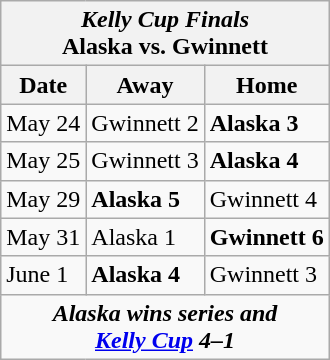<table class="wikitable">
<tr>
<th bgcolor="#DDDDDD" colspan="4"><em>Kelly Cup Finals</em> <br> Alaska vs. Gwinnett</th>
</tr>
<tr>
<th>Date</th>
<th>Away</th>
<th>Home</th>
</tr>
<tr>
<td>May 24</td>
<td>Gwinnett 2</td>
<td><strong>Alaska 3</strong></td>
</tr>
<tr>
<td>May 25</td>
<td>Gwinnett 3</td>
<td><strong>Alaska 4</strong></td>
</tr>
<tr>
<td>May 29</td>
<td><strong>Alaska 5</strong></td>
<td>Gwinnett 4</td>
</tr>
<tr>
<td>May 31</td>
<td>Alaska 1</td>
<td><strong>Gwinnett 6</strong></td>
</tr>
<tr>
<td>June 1</td>
<td><strong>Alaska 4</strong></td>
<td>Gwinnett 3</td>
</tr>
<tr align="center">
<td colspan="4"><strong><em>Alaska wins series and <br> <a href='#'>Kelly Cup</a> 4–1</em></strong></td>
</tr>
</table>
